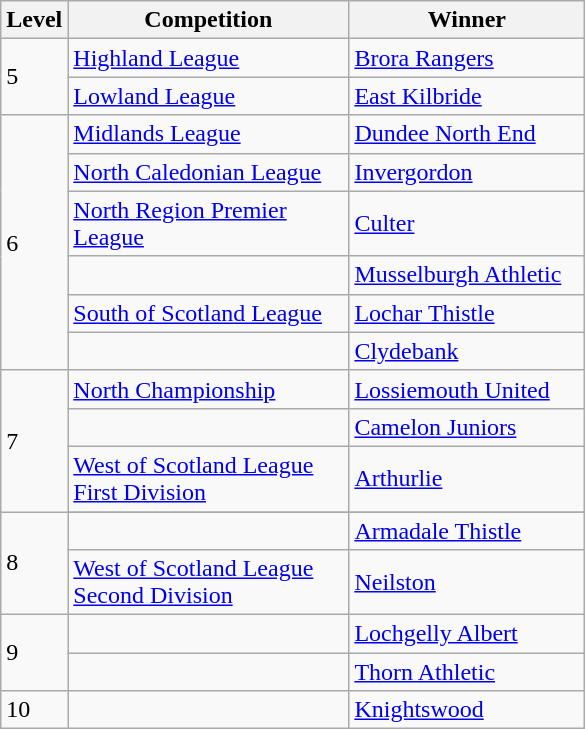<table class="wikitable">
<tr>
<th>Level</th>
<th width=180>Competition</th>
<th width=150>Winner</th>
</tr>
<tr>
<td rowspan="2">5</td>
<td><a href='#'>Highland League</a></td>
<td><a href='#'>Brora Rangers</a></td>
</tr>
<tr>
<td><a href='#'>Lowland League</a></td>
<td><a href='#'>East Kilbride</a></td>
</tr>
<tr>
<td rowspan="6">6</td>
<td><a href='#'>Midlands League</a></td>
<td><a href='#'>Dundee North End</a></td>
</tr>
<tr>
<td><a href='#'>North Caledonian League</a></td>
<td><a href='#'>Invergordon</a></td>
</tr>
<tr>
<td><a href='#'>North Region Premier League</a></td>
<td><a href='#'>Culter</a></td>
</tr>
<tr>
<td></td>
<td><a href='#'>Musselburgh Athletic</a></td>
</tr>
<tr>
<td><a href='#'>South of Scotland League</a></td>
<td><a href='#'>Lochar Thistle</a></td>
</tr>
<tr>
<td></td>
<td><a href='#'>Clydebank</a></td>
</tr>
<tr>
<td rowspan="3">7</td>
<td><a href='#'>North Championship</a></td>
<td><a href='#'>Lossiemouth United</a></td>
</tr>
<tr>
<td></td>
<td><a href='#'>Camelon Juniors</a></td>
</tr>
<tr>
<td><a href='#'>West of Scotland League First Division</a></td>
<td><a href='#'>Arthurlie</a></td>
</tr>
<tr>
<td rowspan="3">8</td>
</tr>
<tr>
<td></td>
<td><a href='#'>Armadale Thistle</a></td>
</tr>
<tr>
<td><a href='#'>West of Scotland League Second Division</a></td>
<td><a href='#'>Neilston</a></td>
</tr>
<tr>
<td rowspan="2">9</td>
<td></td>
<td><a href='#'>Lochgelly Albert</a></td>
</tr>
<tr>
<td></td>
<td><a href='#'>Thorn Athletic</a></td>
</tr>
<tr>
<td>10</td>
<td></td>
<td><a href='#'>Knightswood</a></td>
</tr>
</table>
